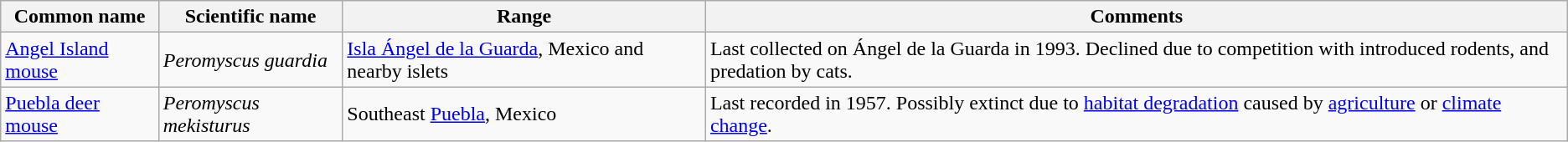<table class="wikitable">
<tr>
<th>Common name</th>
<th>Scientific name</th>
<th>Range</th>
<th class="unsortable">Comments</th>
</tr>
<tr>
<td><a href='#'>Angel Island mouse</a></td>
<td><em>Peromyscus guardia</em></td>
<td><a href='#'>Isla Ángel de la Guarda</a>, Mexico and nearby islets</td>
<td>Last collected on Ángel de la Guarda in 1993. Declined due to competition with introduced rodents, and predation by cats.</td>
</tr>
<tr>
<td><a href='#'>Puebla deer mouse</a></td>
<td><em>Peromyscus mekisturus</em></td>
<td>Southeast <a href='#'>Puebla</a>, Mexico</td>
<td>Last recorded in 1957. Possibly extinct due to <a href='#'>habitat degradation</a> caused by <a href='#'>agriculture</a> or <a href='#'>climate change</a>.</td>
</tr>
</table>
